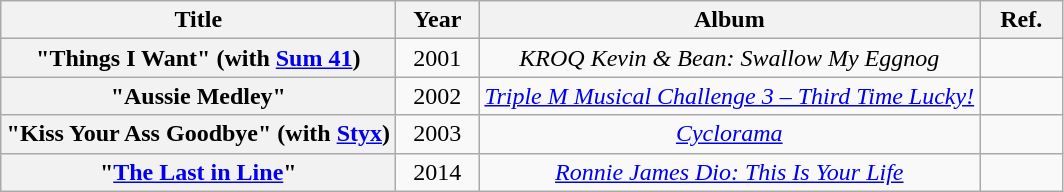<table class="wikitable plainrowheaders" style="text-align:center;">
<tr>
<th scope="col" style="width:16em;">Title</th>
<th scope="col" style="width:3em;">Year</th>
<th scope="col">Album</th>
<th scope="col" style="width:3em;">Ref.</th>
</tr>
<tr>
<th scope="row">"Things I Want" (with <a href='#'>Sum 41</a>)</th>
<td>2001</td>
<td><em>KROQ Kevin & Bean: Swallow My Eggnog</em></td>
<td></td>
</tr>
<tr>
<th scope="row">"Aussie Medley"</th>
<td>2002</td>
<td><em><a href='#'>Triple M Musical Challenge 3 – Third Time Lucky!</a></em></td>
<td></td>
</tr>
<tr>
<th scope="row">"Kiss Your Ass Goodbye" (with <a href='#'>Styx</a>)</th>
<td>2003</td>
<td><em><a href='#'>Cyclorama</a></em></td>
<td></td>
</tr>
<tr>
<th scope="row">"<a href='#'>The Last in Line</a>"</th>
<td>2014</td>
<td><em><a href='#'>Ronnie James Dio: This Is Your Life</a></em></td>
<td></td>
</tr>
</table>
